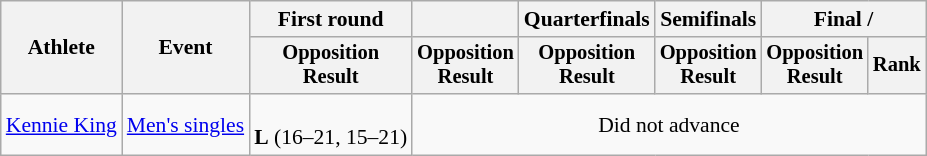<table class=wikitable style=font-size:90%>
<tr>
<th rowspan=2>Athlete</th>
<th rowspan=2>Event</th>
<th>First round</th>
<th></th>
<th>Quarterfinals</th>
<th>Semifinals</th>
<th colspan=2>Final / </th>
</tr>
<tr style=font-size:95%>
<th>Opposition<br>Result</th>
<th>Opposition<br>Result</th>
<th>Opposition<br>Result</th>
<th>Opposition<br>Result</th>
<th>Opposition<br>Result</th>
<th>Rank</th>
</tr>
<tr>
<td align=left><a href='#'>Kennie King</a></td>
<td align=left><a href='#'>Men's singles</a></td>
<td align="center"><br><strong>L</strong> (16–21, 15–21)</td>
<td colspan="5" align="center">Did not advance</td>
</tr>
</table>
